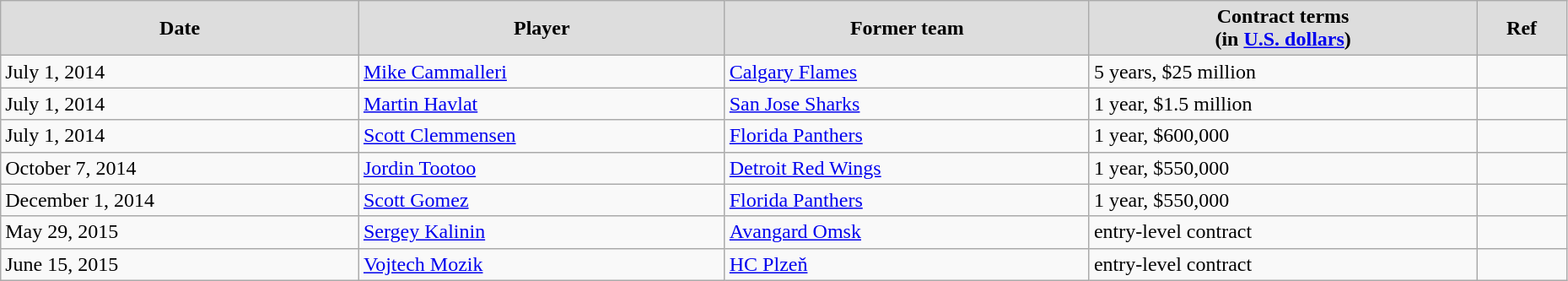<table class="wikitable" width=98%>
<tr align="center" bgcolor="#dddddd">
<td><strong>Date</strong></td>
<td><strong>Player</strong></td>
<td><strong>Former team</strong></td>
<td><strong>Contract terms</strong><br><strong>(in <a href='#'>U.S. dollars</a>)</strong></td>
<td><strong>Ref</strong></td>
</tr>
<tr>
<td>July 1, 2014</td>
<td><a href='#'>Mike Cammalleri</a></td>
<td><a href='#'>Calgary Flames</a></td>
<td>5 years, $25 million</td>
<td></td>
</tr>
<tr>
<td>July 1, 2014</td>
<td><a href='#'>Martin Havlat</a></td>
<td><a href='#'>San Jose Sharks</a></td>
<td>1 year, $1.5 million</td>
<td></td>
</tr>
<tr>
<td>July 1, 2014</td>
<td><a href='#'>Scott Clemmensen</a></td>
<td><a href='#'>Florida Panthers</a></td>
<td>1 year, $600,000</td>
<td></td>
</tr>
<tr>
<td>October 7, 2014</td>
<td><a href='#'>Jordin Tootoo</a></td>
<td><a href='#'>Detroit Red Wings</a></td>
<td>1 year, $550,000</td>
<td></td>
</tr>
<tr>
<td>December 1, 2014</td>
<td><a href='#'>Scott Gomez</a></td>
<td><a href='#'>Florida Panthers</a></td>
<td>1 year, $550,000</td>
<td></td>
</tr>
<tr>
<td>May 29, 2015</td>
<td><a href='#'>Sergey Kalinin</a></td>
<td><a href='#'>Avangard Omsk</a></td>
<td>entry-level contract</td>
<td></td>
</tr>
<tr>
<td>June 15, 2015</td>
<td><a href='#'>Vojtech Mozik</a></td>
<td><a href='#'>HC Plzeň</a></td>
<td>entry-level contract</td>
<td></td>
</tr>
</table>
